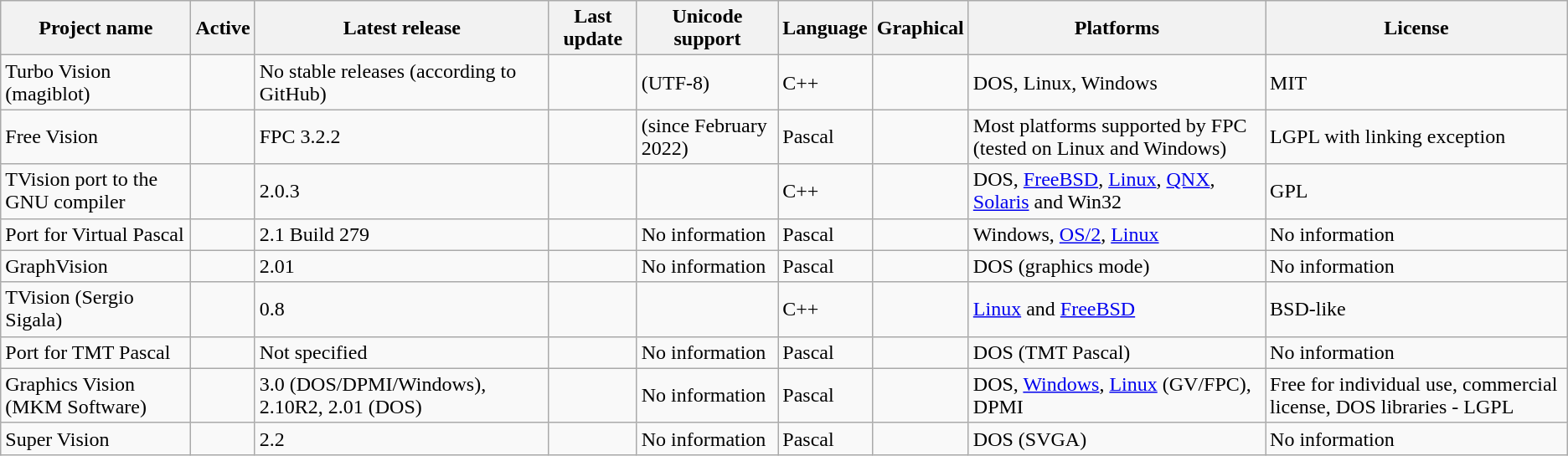<table class="wikitable sortable">
<tr>
<th>Project name</th>
<th>Active</th>
<th>Latest release</th>
<th data-sort-type="date">Last update</th>
<th>Unicode support</th>
<th>Language</th>
<th>Graphical</th>
<th>Platforms</th>
<th>License</th>
</tr>
<tr>
<td>Turbo Vision (magiblot)</td>
<td></td>
<td>No stable releases (according to GitHub)</td>
<td></td>
<td> (UTF-8)</td>
<td>C++</td>
<td></td>
<td>DOS, Linux, Windows</td>
<td>MIT</td>
</tr>
<tr>
<td>Free Vision</td>
<td></td>
<td>FPC 3.2.2</td>
<td></td>
<td> (since February 2022)</td>
<td>Pascal</td>
<td></td>
<td>Most platforms supported by FPC (tested on Linux and Windows)</td>
<td>LGPL with linking exception</td>
</tr>
<tr>
<td>TVision port to the GNU compiler</td>
<td></td>
<td>2.0.3</td>
<td></td>
<td></td>
<td>C++</td>
<td></td>
<td>DOS, <a href='#'>FreeBSD</a>, <a href='#'>Linux</a>, <a href='#'>QNX</a>, <a href='#'>Solaris</a> and Win32</td>
<td>GPL</td>
</tr>
<tr>
<td>Port for Virtual Pascal</td>
<td></td>
<td>2.1 Build 279</td>
<td></td>
<td>No information</td>
<td>Pascal</td>
<td></td>
<td>Windows, <a href='#'>OS/2</a>, <a href='#'>Linux</a></td>
<td>No information</td>
</tr>
<tr>
<td>GraphVision</td>
<td></td>
<td>2.01</td>
<td></td>
<td>No information</td>
<td>Pascal</td>
<td></td>
<td>DOS (graphics mode)</td>
<td>No information</td>
</tr>
<tr>
<td>TVision (Sergio Sigala)</td>
<td></td>
<td>0.8</td>
<td></td>
<td></td>
<td>C++</td>
<td></td>
<td><a href='#'>Linux</a> and <a href='#'>FreeBSD</a></td>
<td>BSD-like</td>
</tr>
<tr>
<td>Port for TMT Pascal</td>
<td></td>
<td>Not specified</td>
<td></td>
<td>No information</td>
<td>Pascal</td>
<td></td>
<td>DOS (TMT Pascal)</td>
<td>No information</td>
</tr>
<tr>
<td>Graphics Vision (MKM Software)</td>
<td></td>
<td>3.0 (DOS/DPMI/Windows), 2.10R2, 2.01 (DOS)</td>
<td></td>
<td>No information</td>
<td>Pascal</td>
<td></td>
<td>DOS, <a href='#'>Windows</a>, <a href='#'>Linux</a> (GV/FPC), DPMI</td>
<td>Free for individual use, commercial license, DOS libraries - LGPL</td>
</tr>
<tr>
<td>Super Vision</td>
<td></td>
<td>2.2</td>
<td></td>
<td>No information</td>
<td>Pascal</td>
<td></td>
<td>DOS (SVGA)</td>
<td>No information</td>
</tr>
</table>
